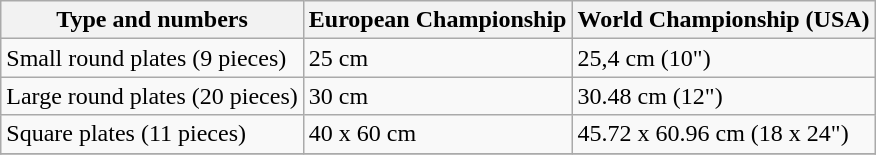<table class="wikitable" style="text-align: left;">
<tr>
<th>Type and numbers</th>
<th>European Championship<br></th>
<th>World Championship (USA)<br></th>
</tr>
<tr>
<td>Small round plates (9 pieces)</td>
<td>25 cm</td>
<td>25,4 cm (10")</td>
</tr>
<tr>
<td>Large round plates (20 pieces)</td>
<td>30 cm</td>
<td>30.48 cm (12")</td>
</tr>
<tr>
<td>Square plates (11 pieces)</td>
<td>40 x 60 cm</td>
<td>45.72 x 60.96 cm (18 x 24")</td>
</tr>
<tr>
</tr>
</table>
